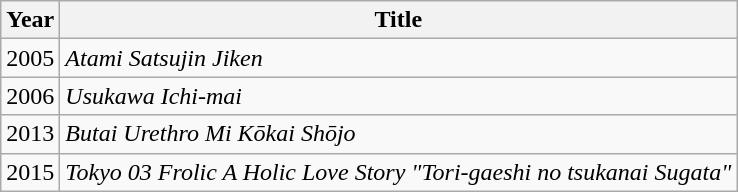<table class="wikitable">
<tr>
<th>Year</th>
<th>Title</th>
</tr>
<tr>
<td>2005</td>
<td><em>Atami Satsujin Jiken</em></td>
</tr>
<tr>
<td>2006</td>
<td><em>Usukawa Ichi-mai</em></td>
</tr>
<tr>
<td>2013</td>
<td><em>Butai Urethro Mi Kōkai Shōjo</em></td>
</tr>
<tr>
<td>2015</td>
<td><em>Tokyo 03 Frolic A Holic Love Story "Tori-gaeshi no tsukanai Sugata"</em></td>
</tr>
</table>
